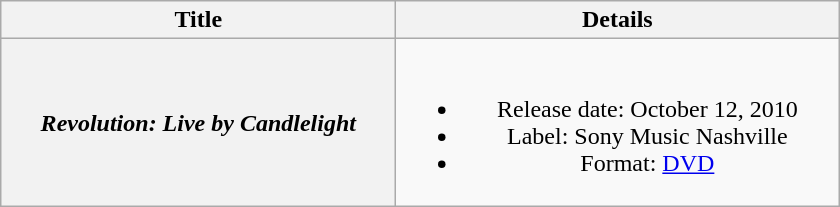<table class="wikitable plainrowheaders" style="text-align:center;">
<tr>
<th style="width:16em;">Title</th>
<th style="width:18em;">Details</th>
</tr>
<tr>
<th scope="row"><em>Revolution: Live by Candlelight</em></th>
<td><br><ul><li>Release date: October 12, 2010</li><li>Label: Sony Music Nashville</li><li>Format: <a href='#'>DVD</a></li></ul></td>
</tr>
</table>
